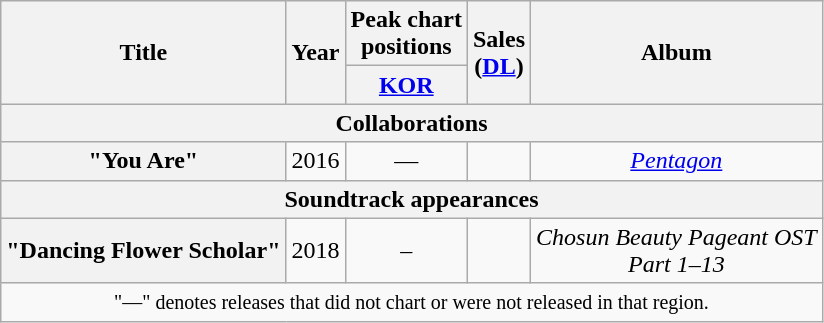<table class="wikitable plainrowheaders" style="text-align:center;">
<tr>
<th rowspan="2">Title</th>
<th rowspan="2">Year</th>
<th>Peak chart<br>positions</th>
<th rowspan="2">Sales<br>(<a href='#'>DL</a>)</th>
<th rowspan="2">Album</th>
</tr>
<tr>
<th><a href='#'>KOR</a><br></th>
</tr>
<tr>
<th colspan="7">Collaborations</th>
</tr>
<tr>
<th scope="row">"You Are" <br></th>
<td>2016</td>
<td>—</td>
<td></td>
<td><em><a href='#'>Pentagon</a></em></td>
</tr>
<tr>
<th colspan="6">Soundtrack appearances</th>
</tr>
<tr>
<th scope="row">"Dancing Flower Scholar"  <br></th>
<td>2018</td>
<td>–</td>
<td></td>
<td><em>Chosun Beauty Pageant OST <br>Part 1–13</em></td>
</tr>
<tr>
<td colspan="6"><small>"—" denotes releases that did not chart or were not released in that region.</small></td>
</tr>
</table>
